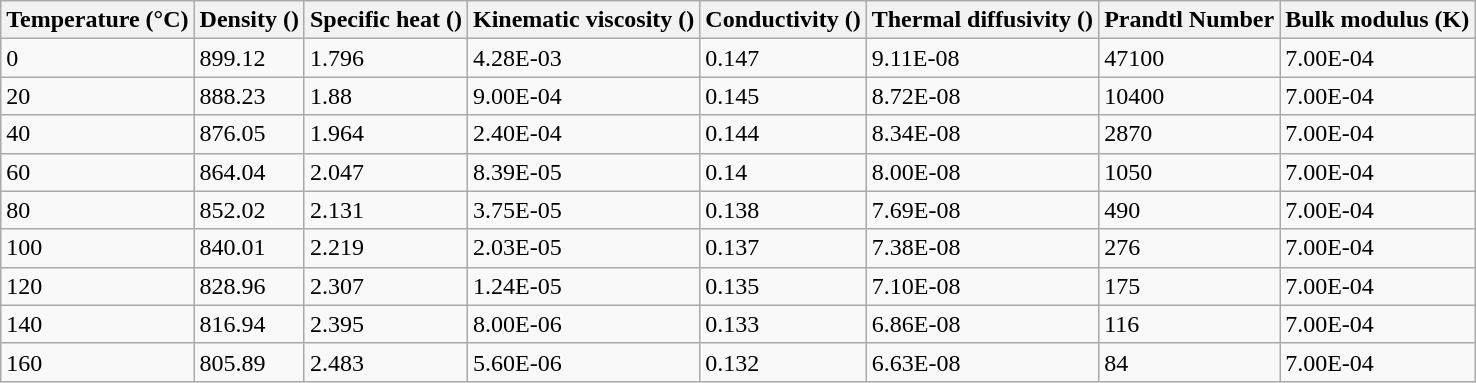<table class="wikitable mw-collapsible mw-collapsed">
<tr>
<th>Temperature (°C)</th>
<th>Density ()</th>
<th>Specific heat ()</th>
<th>Kinematic viscosity ()</th>
<th>Conductivity ()</th>
<th>Thermal diffusivity ()</th>
<th>Prandtl Number</th>
<th>Bulk modulus (K)</th>
</tr>
<tr>
<td>0</td>
<td>899.12</td>
<td>1.796</td>
<td>4.28E-03</td>
<td>0.147</td>
<td>9.11E-08</td>
<td>47100</td>
<td>7.00E-04</td>
</tr>
<tr>
<td>20</td>
<td>888.23</td>
<td>1.88</td>
<td>9.00E-04</td>
<td>0.145</td>
<td>8.72E-08</td>
<td>10400</td>
<td>7.00E-04</td>
</tr>
<tr>
<td>40</td>
<td>876.05</td>
<td>1.964</td>
<td>2.40E-04</td>
<td>0.144</td>
<td>8.34E-08</td>
<td>2870</td>
<td>7.00E-04</td>
</tr>
<tr>
<td>60</td>
<td>864.04</td>
<td>2.047</td>
<td>8.39E-05</td>
<td>0.14</td>
<td>8.00E-08</td>
<td>1050</td>
<td>7.00E-04</td>
</tr>
<tr>
<td>80</td>
<td>852.02</td>
<td>2.131</td>
<td>3.75E-05</td>
<td>0.138</td>
<td>7.69E-08</td>
<td>490</td>
<td>7.00E-04</td>
</tr>
<tr>
<td>100</td>
<td>840.01</td>
<td>2.219</td>
<td>2.03E-05</td>
<td>0.137</td>
<td>7.38E-08</td>
<td>276</td>
<td>7.00E-04</td>
</tr>
<tr>
<td>120</td>
<td>828.96</td>
<td>2.307</td>
<td>1.24E-05</td>
<td>0.135</td>
<td>7.10E-08</td>
<td>175</td>
<td>7.00E-04</td>
</tr>
<tr>
<td>140</td>
<td>816.94</td>
<td>2.395</td>
<td>8.00E-06</td>
<td>0.133</td>
<td>6.86E-08</td>
<td>116</td>
<td>7.00E-04</td>
</tr>
<tr>
<td>160</td>
<td>805.89</td>
<td>2.483</td>
<td>5.60E-06</td>
<td>0.132</td>
<td>6.63E-08</td>
<td>84</td>
<td>7.00E-04</td>
</tr>
</table>
